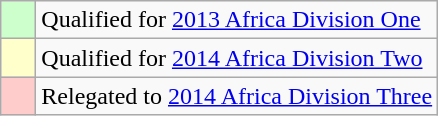<table class="wikitable">
<tr>
<td style="background: #ccffcc;">    </td>
<td>Qualified for <a href='#'>2013 Africa Division One</a></td>
</tr>
<tr>
<td style="background: #ffffcc;">    </td>
<td>Qualified for <a href='#'>2014 Africa Division Two</a></td>
</tr>
<tr 2>
<td style="background: #ffcccc;">    </td>
<td>Relegated to <a href='#'>2014 Africa Division Three</a></td>
</tr>
</table>
